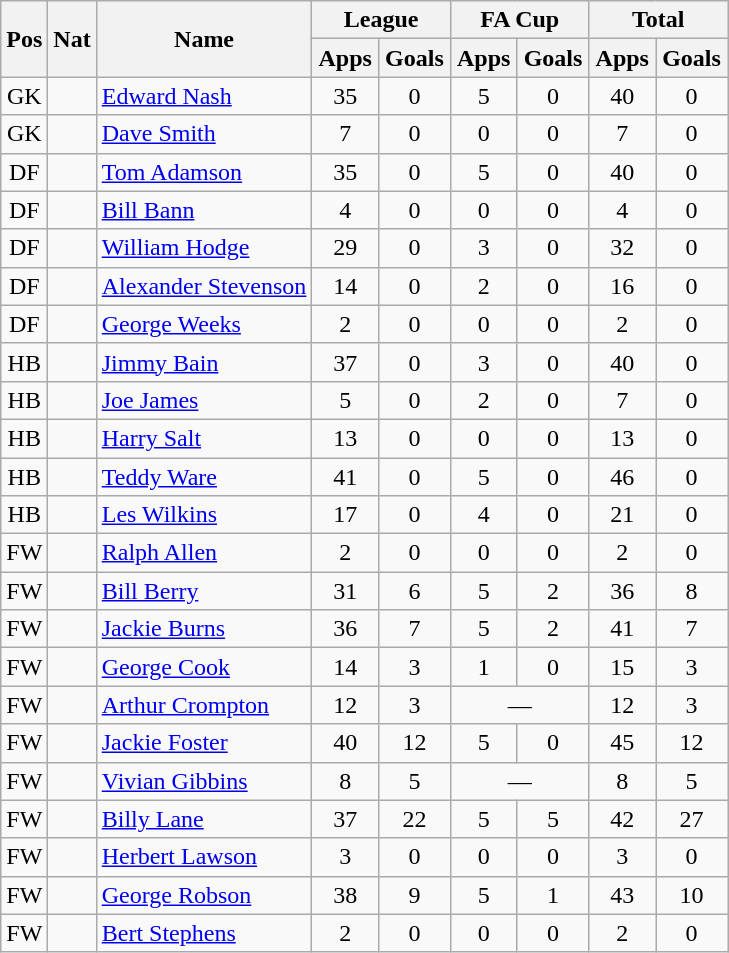<table class="wikitable" style="text-align:center">
<tr>
<th rowspan="2">Pos</th>
<th rowspan="2">Nat</th>
<th rowspan="2">Name</th>
<th colspan="2" style="width:85px;">League</th>
<th colspan="2" style="width:85px;">FA Cup</th>
<th colspan="2" style="width:85px;">Total</th>
</tr>
<tr>
<th>Apps</th>
<th>Goals</th>
<th>Apps</th>
<th>Goals</th>
<th>Apps</th>
<th>Goals</th>
</tr>
<tr>
<td>GK</td>
<td></td>
<td style="text-align:left;"><a href='#'>Edward Nash</a></td>
<td>35</td>
<td>0</td>
<td>5</td>
<td>0</td>
<td>40</td>
<td>0</td>
</tr>
<tr>
<td>GK</td>
<td></td>
<td style="text-align:left;"><a href='#'>Dave Smith</a></td>
<td>7</td>
<td>0</td>
<td>0</td>
<td>0</td>
<td>7</td>
<td>0</td>
</tr>
<tr>
<td>DF</td>
<td></td>
<td style="text-align:left;"><a href='#'>Tom Adamson</a></td>
<td>35</td>
<td>0</td>
<td>5</td>
<td>0</td>
<td>40</td>
<td>0</td>
</tr>
<tr>
<td>DF</td>
<td></td>
<td style="text-align:left;"><a href='#'>Bill Bann</a></td>
<td>4</td>
<td>0</td>
<td>0</td>
<td>0</td>
<td>4</td>
<td>0</td>
</tr>
<tr>
<td>DF</td>
<td></td>
<td style="text-align:left;"><a href='#'>William Hodge</a></td>
<td>29</td>
<td>0</td>
<td>3</td>
<td>0</td>
<td>32</td>
<td>0</td>
</tr>
<tr>
<td>DF</td>
<td></td>
<td style="text-align:left;"><a href='#'>Alexander Stevenson</a></td>
<td>14</td>
<td>0</td>
<td>2</td>
<td>0</td>
<td>16</td>
<td>0</td>
</tr>
<tr>
<td>DF</td>
<td></td>
<td style="text-align:left;"><a href='#'>George Weeks</a></td>
<td>2</td>
<td>0</td>
<td>0</td>
<td>0</td>
<td>2</td>
<td>0</td>
</tr>
<tr>
<td>HB</td>
<td></td>
<td style="text-align:left;"><a href='#'>Jimmy Bain</a></td>
<td>37</td>
<td>0</td>
<td>3</td>
<td>0</td>
<td>40</td>
<td>0</td>
</tr>
<tr>
<td>HB</td>
<td></td>
<td style="text-align:left;"><a href='#'>Joe James</a></td>
<td>5</td>
<td>0</td>
<td>2</td>
<td>0</td>
<td>7</td>
<td>0</td>
</tr>
<tr>
<td>HB</td>
<td></td>
<td style="text-align:left;"><a href='#'>Harry Salt</a></td>
<td>13</td>
<td>0</td>
<td>0</td>
<td>0</td>
<td>13</td>
<td>0</td>
</tr>
<tr>
<td>HB</td>
<td></td>
<td style="text-align:left;"><a href='#'>Teddy Ware</a></td>
<td>41</td>
<td>0</td>
<td>5</td>
<td>0</td>
<td>46</td>
<td>0</td>
</tr>
<tr>
<td>HB</td>
<td></td>
<td style="text-align:left;"><a href='#'>Les Wilkins</a></td>
<td>17</td>
<td>0</td>
<td>4</td>
<td>0</td>
<td>21</td>
<td>0</td>
</tr>
<tr>
<td>FW</td>
<td></td>
<td style="text-align:left;"><a href='#'>Ralph Allen</a></td>
<td>2</td>
<td>0</td>
<td>0</td>
<td>0</td>
<td>2</td>
<td>0</td>
</tr>
<tr>
<td>FW</td>
<td></td>
<td style="text-align:left;"><a href='#'>Bill Berry</a></td>
<td>31</td>
<td>6</td>
<td>5</td>
<td>2</td>
<td>36</td>
<td>8</td>
</tr>
<tr>
<td>FW</td>
<td></td>
<td style="text-align:left;"><a href='#'>Jackie Burns</a></td>
<td>36</td>
<td>7</td>
<td>5</td>
<td>2</td>
<td>41</td>
<td>7</td>
</tr>
<tr>
<td>FW</td>
<td></td>
<td style="text-align:left;"><a href='#'>George Cook</a></td>
<td>14</td>
<td>3</td>
<td>1</td>
<td>0</td>
<td>15</td>
<td>3</td>
</tr>
<tr>
<td>FW</td>
<td></td>
<td style="text-align:left;"><a href='#'>Arthur Crompton</a></td>
<td>12</td>
<td>3</td>
<td colspan="2">—</td>
<td>12</td>
<td>3</td>
</tr>
<tr>
<td>FW</td>
<td></td>
<td style="text-align:left;"><a href='#'>Jackie Foster</a></td>
<td>40</td>
<td>12</td>
<td>5</td>
<td>0</td>
<td>45</td>
<td>12</td>
</tr>
<tr>
<td>FW</td>
<td></td>
<td style="text-align:left;"><a href='#'>Vivian Gibbins</a></td>
<td>8</td>
<td>5</td>
<td colspan="2">—</td>
<td>8</td>
<td>5</td>
</tr>
<tr>
<td>FW</td>
<td></td>
<td style="text-align:left;"><a href='#'>Billy Lane</a></td>
<td>37</td>
<td>22</td>
<td>5</td>
<td>5</td>
<td>42</td>
<td>27</td>
</tr>
<tr>
<td>FW</td>
<td></td>
<td style="text-align:left;"><a href='#'>Herbert Lawson</a></td>
<td>3</td>
<td>0</td>
<td>0</td>
<td>0</td>
<td>3</td>
<td>0</td>
</tr>
<tr>
<td>FW</td>
<td><em></em></td>
<td style="text-align:left;"><a href='#'>George Robson</a></td>
<td>38</td>
<td>9</td>
<td>5</td>
<td>1</td>
<td>43</td>
<td>10</td>
</tr>
<tr>
<td>FW</td>
<td><em></em></td>
<td style="text-align:left;"><a href='#'>Bert Stephens</a></td>
<td>2</td>
<td>0</td>
<td>0</td>
<td>0</td>
<td>2</td>
<td>0</td>
</tr>
</table>
